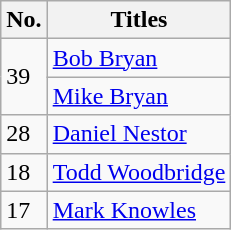<table class="wikitable" style="display: inline-table;">
<tr>
<th width=20>No.</th>
<th>Titles</th>
</tr>
<tr>
<td rowspan="2">39</td>
<td> <a href='#'>Bob Bryan</a></td>
</tr>
<tr>
<td> <a href='#'>Mike Bryan</a></td>
</tr>
<tr>
<td>28</td>
<td> <a href='#'>Daniel Nestor</a></td>
</tr>
<tr>
<td>18</td>
<td> <a href='#'>Todd Woodbridge</a></td>
</tr>
<tr>
<td>17</td>
<td> <a href='#'>Mark Knowles</a></td>
</tr>
</table>
